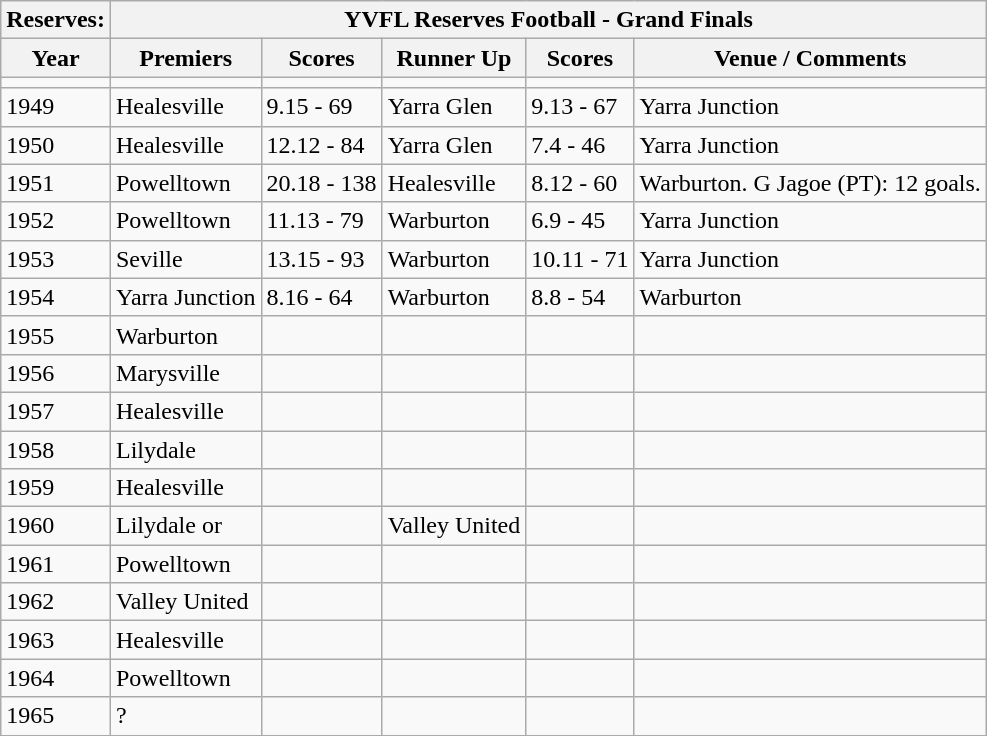<table class="wikitable collapsible collapsed">
<tr>
<th>Reserves:</th>
<th colspan=9>YVFL Reserves Football - Grand Finals</th>
</tr>
<tr>
<th>Year</th>
<th>Premiers</th>
<th>Scores</th>
<th>Runner Up</th>
<th>Scores</th>
<th>Venue / Comments</th>
</tr>
<tr>
<td></td>
<td></td>
<td></td>
<td></td>
<td></td>
<td></td>
</tr>
<tr>
<td>1949</td>
<td>Healesville</td>
<td>9.15 - 69</td>
<td>Yarra Glen</td>
<td>9.13 - 67</td>
<td>Yarra Junction</td>
</tr>
<tr>
<td>1950</td>
<td>Healesville</td>
<td>12.12 - 84</td>
<td>Yarra Glen</td>
<td>7.4 - 46</td>
<td>Yarra Junction</td>
</tr>
<tr>
<td>1951</td>
<td>Powelltown</td>
<td>20.18 - 138</td>
<td>Healesville</td>
<td>8.12 - 60</td>
<td>Warburton. G Jagoe (PT): 12 goals.</td>
</tr>
<tr>
<td>1952</td>
<td>Powelltown</td>
<td>11.13 - 79</td>
<td>Warburton</td>
<td>6.9 - 45</td>
<td>Yarra Junction</td>
</tr>
<tr>
<td>1953</td>
<td>Seville</td>
<td>13.15 - 93</td>
<td>Warburton</td>
<td>10.11 - 71</td>
<td>Yarra Junction</td>
</tr>
<tr>
<td>1954</td>
<td>Yarra Junction</td>
<td>8.16 - 64</td>
<td>Warburton</td>
<td>8.8 - 54</td>
<td>Warburton</td>
</tr>
<tr>
<td>1955</td>
<td>Warburton</td>
<td></td>
<td></td>
<td></td>
<td></td>
</tr>
<tr>
<td>1956</td>
<td>Marysville</td>
<td></td>
<td></td>
<td></td>
<td></td>
</tr>
<tr>
<td>1957</td>
<td>Healesville</td>
<td></td>
<td></td>
<td></td>
<td></td>
</tr>
<tr>
<td>1958</td>
<td>Lilydale</td>
<td></td>
<td></td>
<td></td>
<td></td>
</tr>
<tr>
<td>1959</td>
<td>Healesville</td>
<td></td>
<td></td>
<td></td>
<td></td>
</tr>
<tr>
<td>1960</td>
<td>Lilydale or</td>
<td></td>
<td>Valley United</td>
<td></td>
<td></td>
</tr>
<tr>
<td>1961</td>
<td>Powelltown</td>
<td></td>
<td></td>
<td></td>
<td></td>
</tr>
<tr>
<td>1962</td>
<td>Valley United</td>
<td></td>
<td></td>
<td></td>
<td></td>
</tr>
<tr>
<td>1963</td>
<td>Healesville</td>
<td></td>
<td></td>
<td></td>
<td></td>
</tr>
<tr>
<td>1964</td>
<td>Powelltown</td>
<td></td>
<td></td>
<td></td>
<td></td>
</tr>
<tr>
<td>1965</td>
<td>?</td>
<td></td>
<td></td>
<td></td>
<td></td>
</tr>
<tr>
</tr>
</table>
